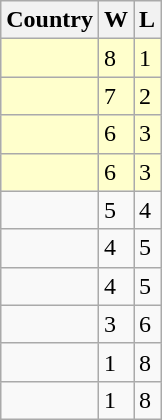<table class="wikitable">
<tr>
<th>Country</th>
<th>W</th>
<th>L</th>
</tr>
<tr bgcolor=#ffffcc>
<td></td>
<td>8</td>
<td>1</td>
</tr>
<tr bgcolor=#ffffcc>
<td></td>
<td>7</td>
<td>2</td>
</tr>
<tr bgcolor=#ffffcc>
<td></td>
<td>6</td>
<td>3</td>
</tr>
<tr bgcolor=#ffffcc>
<td></td>
<td>6</td>
<td>3</td>
</tr>
<tr>
<td></td>
<td>5</td>
<td>4</td>
</tr>
<tr>
<td></td>
<td>4</td>
<td>5</td>
</tr>
<tr>
<td></td>
<td>4</td>
<td>5</td>
</tr>
<tr>
<td></td>
<td>3</td>
<td>6</td>
</tr>
<tr>
<td></td>
<td>1</td>
<td>8</td>
</tr>
<tr>
<td></td>
<td>1</td>
<td>8</td>
</tr>
</table>
